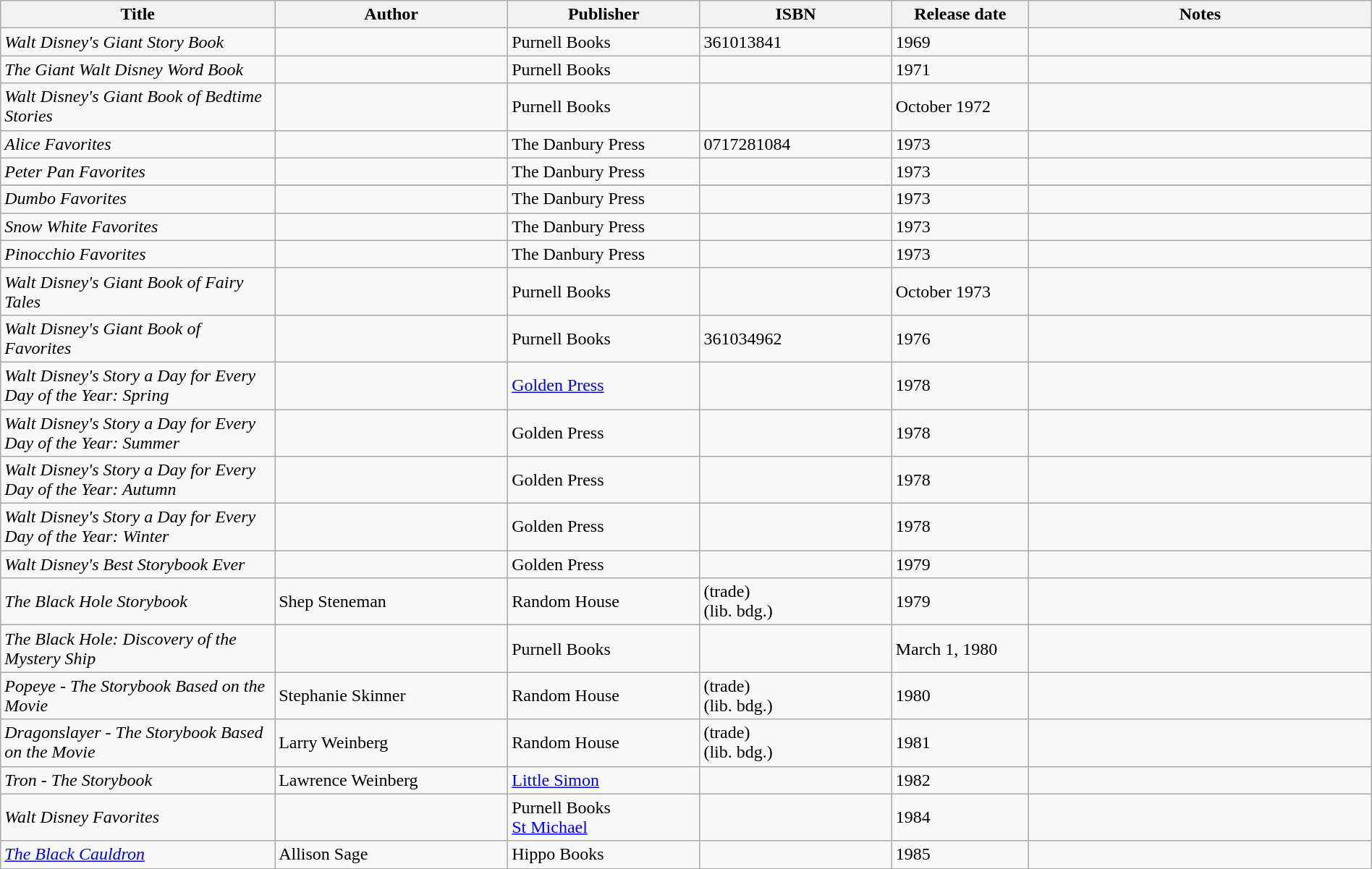<table class="wikitable" width=100%>
<tr>
<th width=20%>Title</th>
<th width=17%>Author</th>
<th width=14%>Publisher</th>
<th width=14%>ISBN</th>
<th width=10%>Release date</th>
<th width=25%>Notes</th>
</tr>
<tr>
<td><em>Walt Disney's Giant Story Book</em></td>
<td></td>
<td>Purnell Books</td>
<td>361013841</td>
<td>1969</td>
<td></td>
</tr>
<tr>
<td><em>The Giant Walt Disney Word Book</em></td>
<td></td>
<td>Purnell Books</td>
<td></td>
<td>1971</td>
<td></td>
</tr>
<tr>
<td><em>Walt Disney's Giant Book of Bedtime Stories</em></td>
<td></td>
<td>Purnell Books</td>
<td></td>
<td>October 1972</td>
<td></td>
</tr>
<tr>
<td><em>Alice Favorites</em></td>
<td></td>
<td>The Danbury Press</td>
<td>0717281084</td>
<td>1973</td>
<td></td>
</tr>
<tr>
<td><em>Peter Pan Favorites</em></td>
<td></td>
<td>The Danbury Press</td>
<td></td>
<td>1973</td>
<td></td>
</tr>
<tr>
</tr>
<tr>
<td><em>Dumbo Favorites</em></td>
<td></td>
<td>The Danbury Press</td>
<td></td>
<td>1973</td>
<td></td>
</tr>
<tr>
<td><em>Snow White Favorites</em></td>
<td></td>
<td>The Danbury Press</td>
<td></td>
<td>1973</td>
<td></td>
</tr>
<tr>
<td><em>Pinocchio Favorites</em></td>
<td></td>
<td>The Danbury Press</td>
<td></td>
<td>1973</td>
<td></td>
</tr>
<tr>
<td><em>Walt Disney's Giant Book of Fairy Tales</em></td>
<td></td>
<td>Purnell Books</td>
<td></td>
<td>October 1973</td>
<td></td>
</tr>
<tr>
<td><em>Walt Disney's Giant Book of Favorites</em></td>
<td></td>
<td>Purnell Books</td>
<td>361034962</td>
<td>1976</td>
<td></td>
</tr>
<tr>
<td><em>Walt Disney's Story a Day for Every Day of the Year: Spring</em></td>
<td></td>
<td><a href='#'>Golden Press</a></td>
<td></td>
<td>1978</td>
<td></td>
</tr>
<tr>
<td><em>Walt Disney's Story a Day for Every Day of the Year: Summer</em></td>
<td></td>
<td>Golden Press</td>
<td></td>
<td>1978</td>
<td></td>
</tr>
<tr>
<td><em>Walt Disney's Story a Day for Every Day of the Year: Autumn</em></td>
<td></td>
<td>Golden Press</td>
<td></td>
<td>1978</td>
<td></td>
</tr>
<tr>
<td><em>Walt Disney's Story a Day for Every Day of the Year: Winter</em></td>
<td></td>
<td>Golden Press</td>
<td></td>
<td>1978</td>
<td></td>
</tr>
<tr>
<td><em>Walt Disney's Best Storybook Ever</em></td>
<td></td>
<td>Golden Press</td>
<td></td>
<td>1979</td>
<td></td>
</tr>
<tr>
<td><em>The Black Hole Storybook</em></td>
<td>Shep Steneman</td>
<td>Random House</td>
<td> (trade)<br> (lib. bdg.)</td>
<td>1979</td>
<td></td>
</tr>
<tr>
<td><em>The Black Hole: Discovery of the Mystery Ship</em></td>
<td></td>
<td>Purnell Books</td>
<td></td>
<td>March 1, 1980</td>
<td></td>
</tr>
<tr>
<td><em>Popeye - The Storybook Based on the Movie</em></td>
<td>Stephanie Skinner</td>
<td>Random House</td>
<td> (trade)<br> (lib. bdg.)</td>
<td>1980</td>
<td></td>
</tr>
<tr>
<td><em>Dragonslayer - The Storybook Based on the Movie</em></td>
<td>Larry Weinberg</td>
<td>Random House</td>
<td> (trade)<br> (lib. bdg.)</td>
<td>1981</td>
<td></td>
</tr>
<tr>
<td><em>Tron - The Storybook</em></td>
<td>Lawrence Weinberg</td>
<td><a href='#'>Little Simon</a></td>
<td></td>
<td>1982</td>
<td></td>
</tr>
<tr>
<td><em>Walt Disney Favorites</em></td>
<td></td>
<td>Purnell Books <br> <a href='#'>St Michael</a></td>
<td></td>
<td>1984</td>
<td></td>
</tr>
<tr>
<td><em><a href='#'>The Black Cauldron</a></em></td>
<td>Allison Sage</td>
<td>Hippo Books</td>
<td></td>
<td>1985</td>
<td></td>
</tr>
</table>
